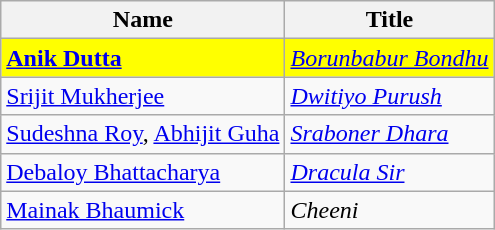<table class="wikitable">
<tr>
<th>Name</th>
<th>Title</th>
</tr>
<tr>
<td style="background:#FFFF00"><strong><a href='#'>Anik Dutta</a></strong></td>
<td style="background:#FFFF00"><em><a href='#'>Borunbabur Bondhu</a></em></td>
</tr>
<tr>
<td><a href='#'>Srijit Mukherjee</a></td>
<td><em><a href='#'>Dwitiyo Purush</a></em></td>
</tr>
<tr>
<td><a href='#'>Sudeshna Roy</a>, <a href='#'>Abhijit Guha</a></td>
<td><em><a href='#'>Sraboner Dhara</a></em></td>
</tr>
<tr>
<td><a href='#'>Debaloy Bhattacharya</a></td>
<td><em><a href='#'>Dracula Sir</a></em></td>
</tr>
<tr>
<td><a href='#'>Mainak Bhaumick</a></td>
<td><em>Cheeni</em></td>
</tr>
</table>
